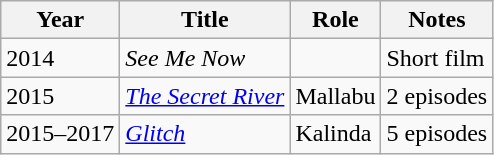<table class="wikitable sortable">
<tr>
<th>Year</th>
<th>Title</th>
<th>Role</th>
<th>Notes</th>
</tr>
<tr>
<td>2014</td>
<td><em>See Me Now</em></td>
<td></td>
<td>Short film</td>
</tr>
<tr>
<td>2015</td>
<td><em><a href='#'>The Secret River</a></em></td>
<td>Mallabu</td>
<td>2 episodes</td>
</tr>
<tr>
<td>2015–2017</td>
<td><em><a href='#'>Glitch</a></em></td>
<td>Kalinda</td>
<td>5 episodes</td>
</tr>
</table>
